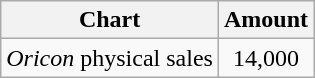<table class="wikitable">
<tr>
<th>Chart</th>
<th>Amount</th>
</tr>
<tr>
<td><em>Oricon</em> physical sales</td>
<td align="center">14,000</td>
</tr>
</table>
